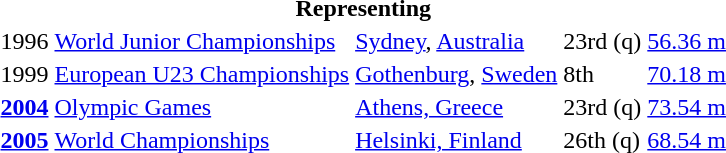<table>
<tr>
<th colspan="5">Representing </th>
</tr>
<tr>
<td>1996</td>
<td><a href='#'>World Junior Championships</a></td>
<td><a href='#'>Sydney</a>, <a href='#'>Australia</a></td>
<td>23rd (q)</td>
<td><a href='#'>56.36 m</a></td>
</tr>
<tr>
<td>1999</td>
<td><a href='#'>European U23 Championships</a></td>
<td><a href='#'>Gothenburg</a>, <a href='#'>Sweden</a></td>
<td>8th</td>
<td><a href='#'>70.18 m</a></td>
</tr>
<tr>
<td><strong><a href='#'>2004</a></strong></td>
<td><a href='#'>Olympic Games</a></td>
<td><a href='#'>Athens, Greece</a></td>
<td>23rd (q)</td>
<td><a href='#'>73.54 m</a></td>
</tr>
<tr>
<td><strong><a href='#'>2005</a></strong></td>
<td><a href='#'>World Championships</a></td>
<td><a href='#'>Helsinki, Finland</a></td>
<td>26th (q)</td>
<td><a href='#'>68.54 m</a></td>
</tr>
</table>
